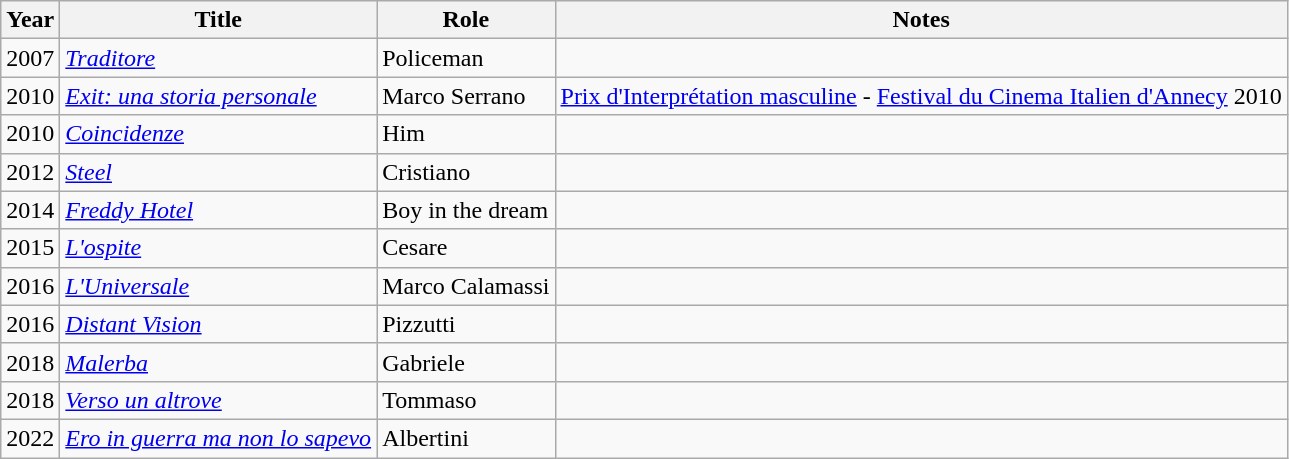<table class="wikitable sortable">
<tr>
<th>Year</th>
<th>Title</th>
<th>Role</th>
<th class="unsortable">Notes</th>
</tr>
<tr>
<td>2007</td>
<td><em><a href='#'>Traditore</a></em></td>
<td>Policeman</td>
<td></td>
</tr>
<tr>
<td>2010</td>
<td><em><a href='#'>Exit: una storia personale</a></em></td>
<td>Marco Serrano</td>
<td><a href='#'>Prix d'Interprétation masculine</a> - <a href='#'>Festival du Cinema Italien d'Annecy</a> 2010<br></td>
</tr>
<tr>
<td>2010</td>
<td><em><a href='#'>Coincidenze</a></em></td>
<td>Him</td>
<td></td>
</tr>
<tr>
<td>2012</td>
<td><em><a href='#'>Steel</a></em></td>
<td>Cristiano</td>
<td></td>
</tr>
<tr>
<td>2014</td>
<td><em><a href='#'>Freddy Hotel</a></em></td>
<td>Boy in the dream</td>
<td></td>
</tr>
<tr>
<td>2015</td>
<td><em><a href='#'>L'ospite</a></em></td>
<td>Cesare</td>
<td></td>
</tr>
<tr>
<td>2016</td>
<td><em><a href='#'>L'Universale</a></em></td>
<td>Marco Calamassi</td>
<td></td>
</tr>
<tr>
<td>2016</td>
<td><em><a href='#'>Distant Vision</a></em></td>
<td>Pizzutti</td>
<td></td>
</tr>
<tr>
<td>2018</td>
<td><em><a href='#'>Malerba</a></em></td>
<td>Gabriele</td>
<td></td>
</tr>
<tr>
<td>2018</td>
<td><em><a href='#'>Verso un altrove</a></em></td>
<td>Tommaso</td>
<td></td>
</tr>
<tr>
<td>2022</td>
<td><em><a href='#'>Ero in guerra ma non lo sapevo</a></em></td>
<td>Albertini</td>
<td></td>
</tr>
</table>
